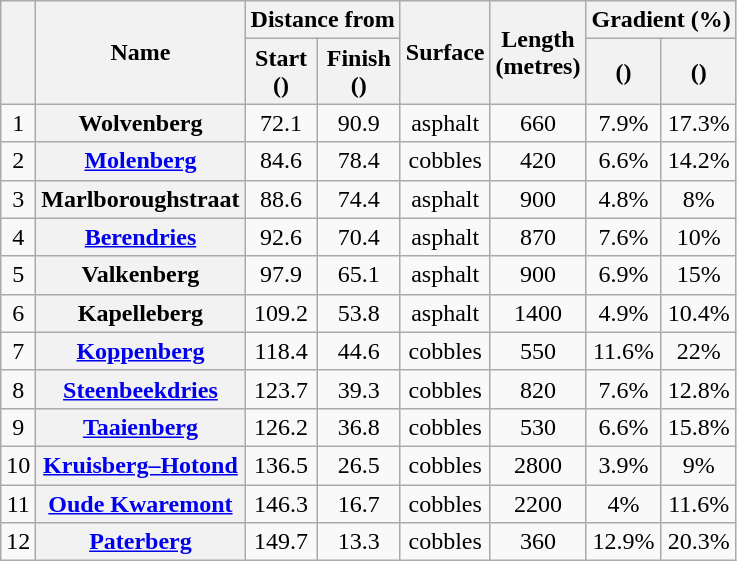<table class="wikitable plainrowheaders" style="text-align:center;">
<tr>
<th scope=col rowspan=2></th>
<th scope=col rowspan=2>Name</th>
<th scope=col colspan=2>Distance from</th>
<th scope=col rowspan=2>Surface</th>
<th scope=col rowspan=2>Length<br>(metres)</th>
<th scope=col colspan=2>Gradient (%)</th>
</tr>
<tr>
<th scope=col>Start<br>()</th>
<th scope=col>Finish<br>()</th>
<th scope=col>()</th>
<th scope=col>()</th>
</tr>
<tr>
<td>1</td>
<th scope=row>Wolvenberg</th>
<td>72.1</td>
<td>90.9</td>
<td>asphalt</td>
<td>660</td>
<td>7.9%</td>
<td>17.3%</td>
</tr>
<tr>
<td>2</td>
<th scope=row><a href='#'>Molenberg</a></th>
<td>84.6</td>
<td>78.4</td>
<td>cobbles</td>
<td>420</td>
<td>6.6%</td>
<td>14.2%</td>
</tr>
<tr>
<td>3</td>
<th scope=row>Marlboroughstraat</th>
<td>88.6</td>
<td>74.4</td>
<td>asphalt</td>
<td>900</td>
<td>4.8%</td>
<td>8%</td>
</tr>
<tr>
<td>4</td>
<th scope=row><a href='#'>Berendries</a></th>
<td>92.6</td>
<td>70.4</td>
<td>asphalt</td>
<td>870</td>
<td>7.6%</td>
<td>10%</td>
</tr>
<tr>
<td>5</td>
<th scope=row>Valkenberg</th>
<td>97.9</td>
<td>65.1</td>
<td>asphalt</td>
<td>900</td>
<td>6.9%</td>
<td>15%</td>
</tr>
<tr>
<td>6</td>
<th scope=row>Kapelleberg</th>
<td>109.2</td>
<td>53.8</td>
<td>asphalt</td>
<td>1400</td>
<td>4.9%</td>
<td>10.4%</td>
</tr>
<tr>
<td>7</td>
<th scope=row><a href='#'>Koppenberg</a></th>
<td>118.4</td>
<td>44.6</td>
<td>cobbles</td>
<td>550</td>
<td>11.6%</td>
<td>22%</td>
</tr>
<tr>
<td>8</td>
<th scope=row><a href='#'>Steenbeekdries</a></th>
<td>123.7</td>
<td>39.3</td>
<td>cobbles</td>
<td>820</td>
<td>7.6%</td>
<td>12.8%</td>
</tr>
<tr>
<td>9</td>
<th scope=row><a href='#'>Taaienberg</a></th>
<td>126.2</td>
<td>36.8</td>
<td>cobbles</td>
<td>530</td>
<td>6.6%</td>
<td>15.8%</td>
</tr>
<tr>
<td>10</td>
<th scope=row><a href='#'>Kruisberg–Hotond</a></th>
<td>136.5</td>
<td>26.5</td>
<td>cobbles</td>
<td>2800</td>
<td>3.9%</td>
<td>9%</td>
</tr>
<tr>
<td>11</td>
<th scope=row><a href='#'>Oude Kwaremont</a></th>
<td>146.3</td>
<td>16.7</td>
<td>cobbles</td>
<td>2200</td>
<td>4%</td>
<td>11.6%</td>
</tr>
<tr>
<td>12</td>
<th scope=row><a href='#'>Paterberg</a></th>
<td>149.7</td>
<td>13.3</td>
<td>cobbles</td>
<td>360</td>
<td>12.9%</td>
<td>20.3%</td>
</tr>
</table>
